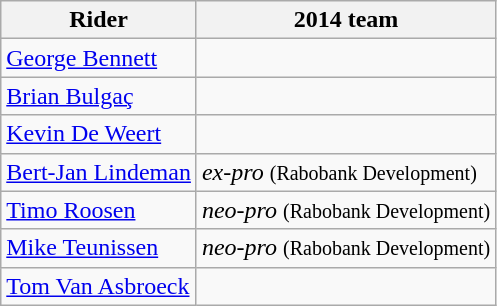<table class="wikitable">
<tr>
<th>Rider</th>
<th>2014 team</th>
</tr>
<tr>
<td><a href='#'>George Bennett</a></td>
<td></td>
</tr>
<tr>
<td><a href='#'>Brian Bulgaç</a></td>
<td></td>
</tr>
<tr>
<td><a href='#'>Kevin De Weert</a></td>
<td></td>
</tr>
<tr>
<td><a href='#'>Bert-Jan Lindeman</a></td>
<td><em>ex-pro</em> <small>(Rabobank Development)</small></td>
</tr>
<tr>
<td><a href='#'>Timo Roosen</a></td>
<td><em>neo-pro</em> <small>(Rabobank Development)</small></td>
</tr>
<tr>
<td><a href='#'>Mike Teunissen</a></td>
<td><em>neo-pro</em> <small>(Rabobank Development)</small></td>
</tr>
<tr>
<td><a href='#'>Tom Van Asbroeck</a></td>
<td></td>
</tr>
</table>
